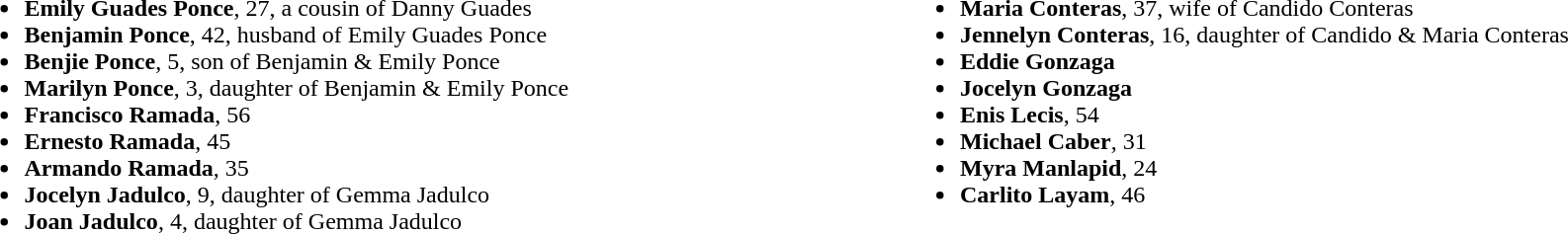<table style="background-color: transparent; width: 100%">
<tr>
<td width="50%" align="left" valign="top"><br><ul><li><strong>Emily Guades Ponce</strong>, 27, a cousin of Danny Guades</li><li><strong>Benjamin Ponce</strong>, 42, husband of Emily Guades Ponce</li><li><strong>Benjie Ponce</strong>, 5, son of Benjamin & Emily Ponce</li><li><strong>Marilyn Ponce</strong>, 3, daughter of Benjamin & Emily Ponce</li><li><strong>Francisco Ramada</strong>, 56</li><li><strong>Ernesto Ramada</strong>, 45</li><li><strong>Armando Ramada</strong>, 35</li><li><strong>Jocelyn Jadulco</strong>, 9, daughter of Gemma Jadulco</li><li><strong>Joan Jadulco</strong>, 4, daughter of Gemma Jadulco</li></ul></td>
<td align="left" valign="top"><br><ul><li><strong>Maria Conteras</strong>, 37, wife of Candido Conteras</li><li><strong>Jennelyn Conteras</strong>, 16, daughter of Candido & Maria Conteras</li><li><strong>Eddie Gonzaga</strong></li><li><strong>Jocelyn Gonzaga</strong></li><li><strong>Enis Lecis</strong>, 54</li><li><strong>Michael Caber</strong>, 31</li><li><strong>Myra Manlapid</strong>, 24</li><li><strong>Carlito Layam</strong>, 46</li></ul></td>
</tr>
</table>
